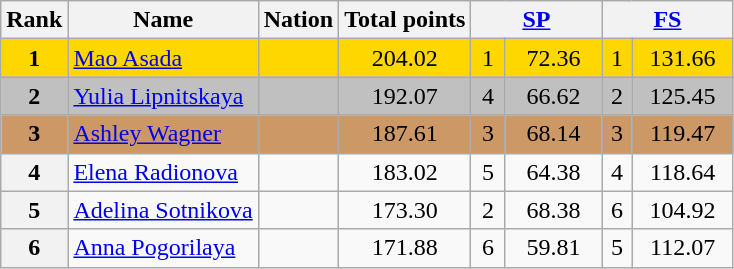<table class="wikitable sortable">
<tr>
<th>Rank</th>
<th>Name</th>
<th>Nation</th>
<th>Total points</th>
<th colspan="2" width="80px"><a href='#'>SP</a></th>
<th colspan="2" width="80px"><a href='#'>FS</a></th>
</tr>
<tr bgcolor="gold">
<td align="center"><strong>1</strong></td>
<td><a href='#'>Mao Asada</a></td>
<td></td>
<td align="center">204.02</td>
<td align="center">1</td>
<td align="center">72.36</td>
<td align="center">1</td>
<td align="center">131.66</td>
</tr>
<tr bgcolor="silver">
<td align="center"><strong>2</strong></td>
<td><a href='#'>Yulia Lipnitskaya</a></td>
<td></td>
<td align="center">192.07</td>
<td align="center">4</td>
<td align="center">66.62</td>
<td align="center">2</td>
<td align="center">125.45</td>
</tr>
<tr bgcolor="cc9966">
<td align="center"><strong>3</strong></td>
<td><a href='#'>Ashley Wagner</a></td>
<td></td>
<td align="center">187.61</td>
<td align="center">3</td>
<td align="center">68.14</td>
<td align="center">3</td>
<td align="center">119.47</td>
</tr>
<tr>
<th>4</th>
<td><a href='#'>Elena Radionova</a></td>
<td></td>
<td align="center">183.02</td>
<td align="center">5</td>
<td align="center">64.38</td>
<td align="center">4</td>
<td align="center">118.64</td>
</tr>
<tr>
<th>5</th>
<td><a href='#'>Adelina Sotnikova</a></td>
<td></td>
<td align="center">173.30</td>
<td align="center">2</td>
<td align="center">68.38</td>
<td align="center">6</td>
<td align="center">104.92</td>
</tr>
<tr>
<th>6</th>
<td><a href='#'>Anna Pogorilaya</a></td>
<td></td>
<td align="center">171.88</td>
<td align="center">6</td>
<td align="center">59.81</td>
<td align="center">5</td>
<td align="center">112.07</td>
</tr>
</table>
